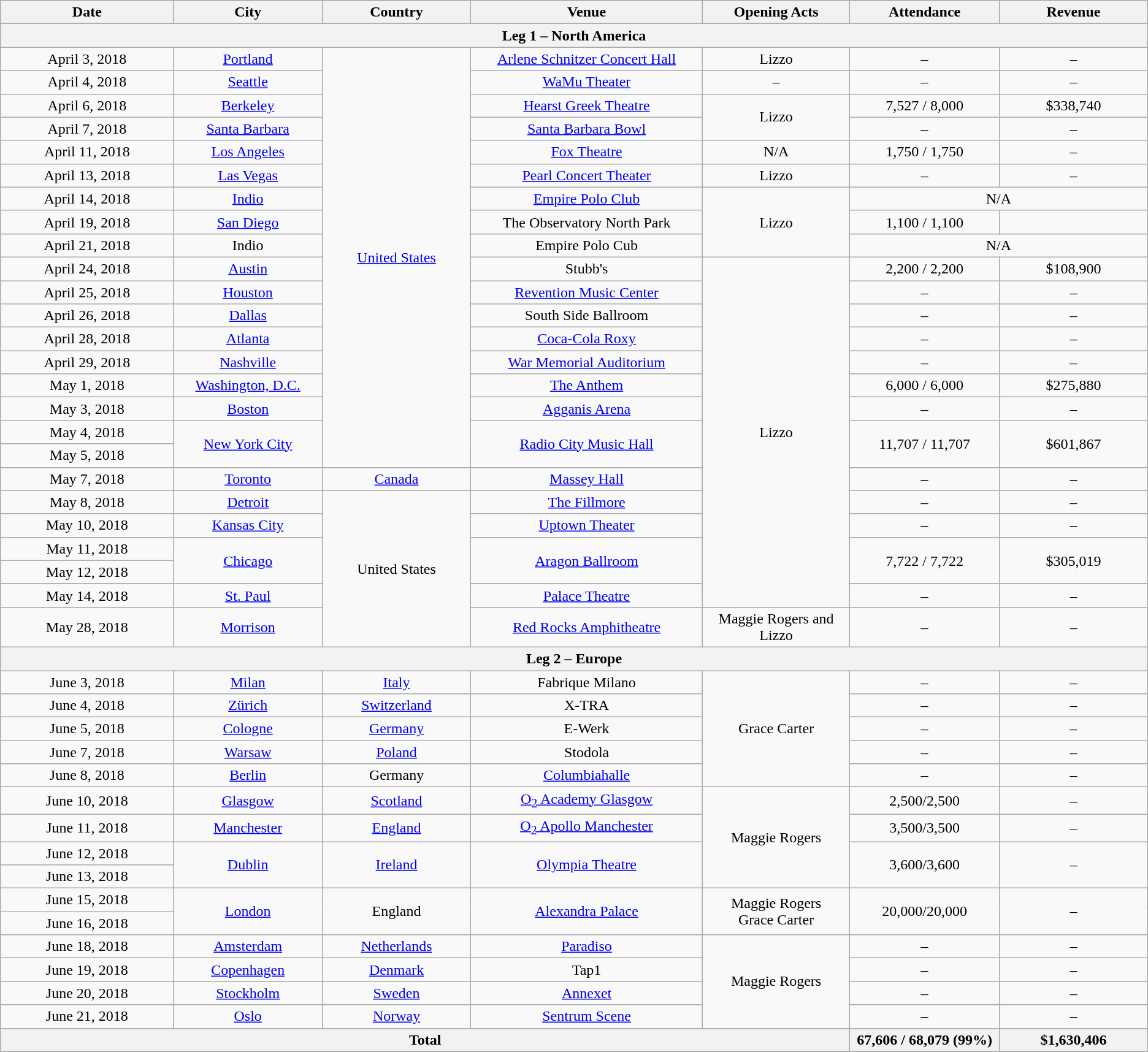<table class="wikitable" style="text-align:center;">
<tr>
<th scope="col" style="width:12em;">Date</th>
<th scope="col" style="width:10em;">City</th>
<th scope="col" style="width:10em;">Country</th>
<th scope="col" style="width:16em;">Venue</th>
<th scope="col" style="width:10em;">Opening Acts</th>
<th scope="col" style="width:10em;">Attendance</th>
<th scope="col" style="width:10em;">Revenue</th>
</tr>
<tr>
<th colspan="7">Leg 1 – North America</th>
</tr>
<tr>
<td>April 3, 2018</td>
<td><a href='#'>Portland</a></td>
<td rowspan="18"><a href='#'>United States</a></td>
<td><a href='#'>Arlene Schnitzer Concert Hall</a></td>
<td>Lizzo</td>
<td>–</td>
<td>–</td>
</tr>
<tr>
<td>April 4, 2018</td>
<td><a href='#'>Seattle</a></td>
<td><a href='#'>WaMu Theater</a></td>
<td>–</td>
<td>–</td>
<td>–</td>
</tr>
<tr>
<td>April 6, 2018</td>
<td><a href='#'>Berkeley</a></td>
<td><a href='#'>Hearst Greek Theatre</a></td>
<td rowspan="2">Lizzo</td>
<td>7,527 / 8,000</td>
<td>$338,740</td>
</tr>
<tr>
<td>April 7, 2018</td>
<td><a href='#'>Santa Barbara</a></td>
<td><a href='#'>Santa Barbara Bowl</a></td>
<td>–</td>
<td>–</td>
</tr>
<tr>
<td>April 11, 2018</td>
<td><a href='#'>Los Angeles</a></td>
<td><a href='#'>Fox Theatre</a></td>
<td>N/A</td>
<td>1,750 / 1,750</td>
<td>–</td>
</tr>
<tr>
<td>April 13, 2018</td>
<td><a href='#'>Las Vegas</a></td>
<td><a href='#'>Pearl Concert Theater</a></td>
<td>Lizzo</td>
<td>–</td>
<td>–</td>
</tr>
<tr>
<td>April 14, 2018</td>
<td><a href='#'>Indio</a></td>
<td><a href='#'>Empire Polo Club</a></td>
<td rowspan="3">Lizzo</td>
<td colspan="2">N/A</td>
</tr>
<tr>
<td>April 19, 2018</td>
<td><a href='#'>San Diego</a></td>
<td>The Observatory North Park</td>
<td>1,100 / 1,100</td>
<td></td>
</tr>
<tr>
<td>April 21, 2018</td>
<td>Indio</td>
<td>Empire Polo Cub</td>
<td colspan="2">N/A</td>
</tr>
<tr>
<td>April 24, 2018</td>
<td><a href='#'>Austin</a></td>
<td>Stubb's</td>
<td rowspan="15">Lizzo</td>
<td>2,200 / 2,200</td>
<td>$108,900</td>
</tr>
<tr>
<td>April 25, 2018</td>
<td><a href='#'>Houston</a></td>
<td><a href='#'>Revention Music Center</a></td>
<td>–</td>
<td>–</td>
</tr>
<tr>
<td>April 26, 2018</td>
<td><a href='#'>Dallas</a></td>
<td>South Side Ballroom</td>
<td>–</td>
<td>–</td>
</tr>
<tr>
<td>April 28, 2018</td>
<td><a href='#'>Atlanta</a></td>
<td><a href='#'>Coca-Cola Roxy</a></td>
<td>–</td>
<td>–</td>
</tr>
<tr>
<td>April 29, 2018</td>
<td><a href='#'>Nashville</a></td>
<td><a href='#'>War Memorial Auditorium</a></td>
<td>–</td>
<td>–</td>
</tr>
<tr>
<td>May 1, 2018</td>
<td><a href='#'>Washington, D.C.</a></td>
<td><a href='#'>The Anthem</a></td>
<td>6,000 / 6,000</td>
<td>$275,880</td>
</tr>
<tr>
<td>May 3, 2018</td>
<td><a href='#'>Boston</a></td>
<td><a href='#'>Agganis Arena</a></td>
<td>–</td>
<td>–</td>
</tr>
<tr>
<td>May 4, 2018</td>
<td rowspan="2"><a href='#'>New York City</a></td>
<td rowspan="2"><a href='#'>Radio City Music Hall</a></td>
<td rowspan="2">11,707 / 11,707</td>
<td rowspan="2">$601,867</td>
</tr>
<tr>
<td>May 5, 2018</td>
</tr>
<tr>
<td>May 7, 2018</td>
<td><a href='#'>Toronto</a></td>
<td><a href='#'>Canada</a></td>
<td><a href='#'>Massey Hall</a></td>
<td>–</td>
<td>–</td>
</tr>
<tr>
<td>May 8, 2018</td>
<td><a href='#'>Detroit</a></td>
<td rowspan="6">United States</td>
<td><a href='#'>The Fillmore</a></td>
<td>–</td>
<td>–</td>
</tr>
<tr>
<td>May 10, 2018</td>
<td><a href='#'>Kansas City</a></td>
<td><a href='#'>Uptown Theater</a></td>
<td>–</td>
<td>–</td>
</tr>
<tr>
<td>May 11, 2018</td>
<td rowspan="2"><a href='#'>Chicago</a></td>
<td rowspan="2"><a href='#'>Aragon Ballroom</a></td>
<td rowspan="2">7,722 / 7,722</td>
<td rowspan="2">$305,019</td>
</tr>
<tr>
<td>May 12, 2018</td>
</tr>
<tr>
<td>May 14, 2018</td>
<td><a href='#'>St. Paul</a></td>
<td><a href='#'>Palace Theatre</a></td>
<td>–</td>
<td>–</td>
</tr>
<tr>
<td>May 28, 2018</td>
<td><a href='#'>Morrison</a></td>
<td><a href='#'>Red Rocks Amphitheatre</a></td>
<td>Maggie Rogers and Lizzo</td>
<td>–</td>
<td>–</td>
</tr>
<tr>
<th colspan="7">Leg 2 – Europe</th>
</tr>
<tr>
<td>June 3, 2018</td>
<td><a href='#'>Milan</a></td>
<td><a href='#'>Italy</a></td>
<td>Fabrique Milano</td>
<td rowspan="5">Grace Carter</td>
<td>–</td>
<td>–</td>
</tr>
<tr>
<td>June 4, 2018</td>
<td><a href='#'>Zürich</a></td>
<td><a href='#'>Switzerland</a></td>
<td>X-TRA</td>
<td>–</td>
<td>–</td>
</tr>
<tr>
<td>June 5, 2018</td>
<td><a href='#'>Cologne</a></td>
<td><a href='#'>Germany</a></td>
<td>E-Werk</td>
<td>–</td>
<td>–</td>
</tr>
<tr>
<td>June 7, 2018</td>
<td><a href='#'>Warsaw</a></td>
<td><a href='#'>Poland</a></td>
<td>Stodola</td>
<td>–</td>
<td>–</td>
</tr>
<tr>
<td>June 8, 2018</td>
<td><a href='#'>Berlin</a></td>
<td>Germany</td>
<td><a href='#'>Columbiahalle</a></td>
<td>–</td>
<td>–</td>
</tr>
<tr>
<td>June 10, 2018</td>
<td><a href='#'>Glasgow</a></td>
<td><a href='#'>Scotland</a></td>
<td><a href='#'>O<sub>2</sub> Academy Glasgow</a></td>
<td rowspan="4">Maggie Rogers</td>
<td>2,500/2,500</td>
<td>–</td>
</tr>
<tr>
<td>June 11, 2018</td>
<td><a href='#'>Manchester</a></td>
<td><a href='#'>England</a></td>
<td><a href='#'>O<sub>2</sub> Apollo Manchester</a></td>
<td>3,500/3,500</td>
<td>–</td>
</tr>
<tr>
<td>June 12, 2018</td>
<td rowspan="2"><a href='#'>Dublin</a></td>
<td rowspan="2"><a href='#'>Ireland</a></td>
<td rowspan="2"><a href='#'>Olympia Theatre</a></td>
<td rowspan="2">3,600/3,600</td>
<td rowspan="2">–</td>
</tr>
<tr>
<td>June 13, 2018</td>
</tr>
<tr>
<td>June 15, 2018</td>
<td rowspan="2"><a href='#'>London</a></td>
<td rowspan="2">England</td>
<td rowspan="2"><a href='#'>Alexandra Palace</a></td>
<td rowspan="2">Maggie Rogers<br>Grace Carter</td>
<td rowspan="2">20,000/20,000</td>
<td rowspan="2">–</td>
</tr>
<tr>
<td>June 16, 2018</td>
</tr>
<tr>
<td>June 18, 2018</td>
<td><a href='#'>Amsterdam</a></td>
<td><a href='#'>Netherlands</a></td>
<td><a href='#'>Paradiso</a></td>
<td rowspan="4">Maggie Rogers</td>
<td>–</td>
<td>–</td>
</tr>
<tr>
<td>June 19, 2018</td>
<td><a href='#'>Copenhagen</a></td>
<td><a href='#'>Denmark</a></td>
<td>Tap1</td>
<td>–</td>
<td>–</td>
</tr>
<tr>
<td>June 20, 2018</td>
<td><a href='#'>Stockholm</a></td>
<td><a href='#'>Sweden</a></td>
<td><a href='#'>Annexet</a></td>
<td>–</td>
<td>–</td>
</tr>
<tr>
<td>June 21, 2018</td>
<td><a href='#'>Oslo</a></td>
<td><a href='#'>Norway</a></td>
<td><a href='#'>Sentrum Scene</a></td>
<td>–</td>
<td>–</td>
</tr>
<tr>
<th colspan="5">Total</th>
<th>67,606 / 68,079 (99%)</th>
<th>$1,630,406</th>
</tr>
<tr>
</tr>
</table>
